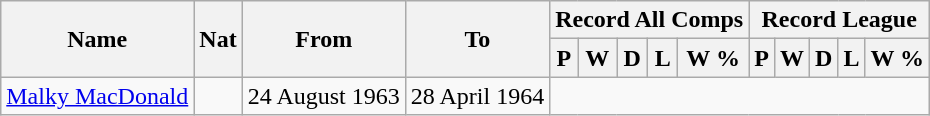<table style="text-align: center" class="wikitable">
<tr>
<th rowspan="2">Name</th>
<th rowspan="2">Nat</th>
<th rowspan="2">From</th>
<th rowspan="2">To</th>
<th colspan="5">Record All Comps</th>
<th colspan="5">Record League</th>
</tr>
<tr>
<th>P</th>
<th>W</th>
<th>D</th>
<th>L</th>
<th>W %</th>
<th>P</th>
<th>W</th>
<th>D</th>
<th>L</th>
<th>W %</th>
</tr>
<tr>
<td style="text-align:left;"><a href='#'>Malky MacDonald</a></td>
<td></td>
<td style="text-align:left;">24 August 1963</td>
<td style="text-align:left;">28 April 1964<br>
</td>
</tr>
</table>
